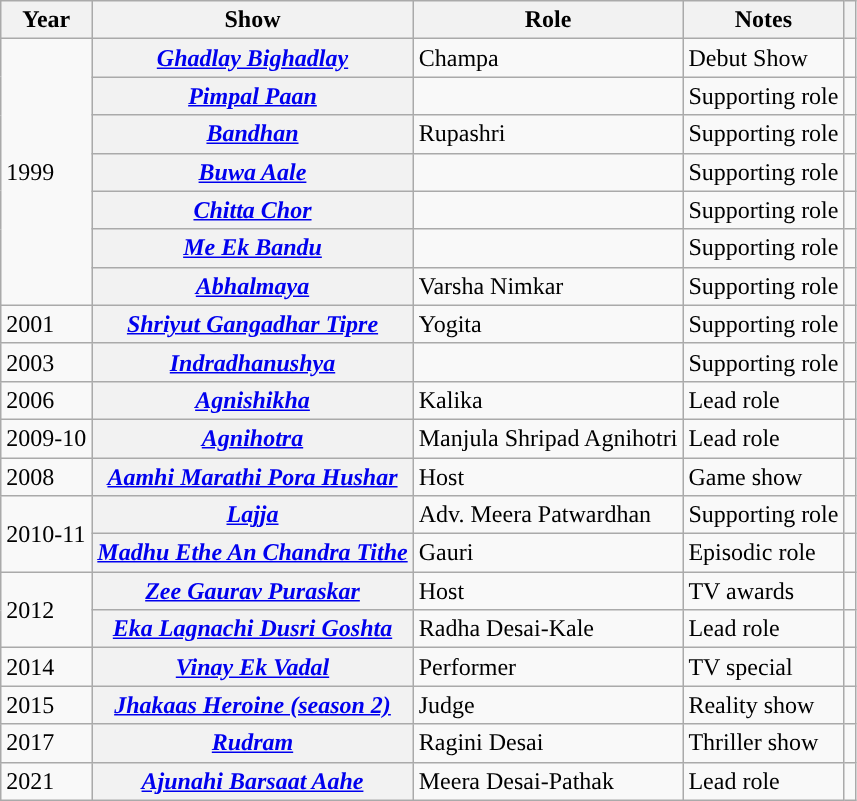<table class="wikitable sortable plainrowheaders">
<tr style="text-align:center;">
<th scope="col">Year</th>
<th scope="col">Show</th>
<th scope="col">Role</th>
<th scope="col" class="unsortable">Notes</th>
<th scope="col" class="unsortable"></th>
</tr>
<tr>
<td rowspan="7">1999</td>
<th scope="row"><em><a href='#'>Ghadlay Bighadlay</a></em></th>
<td>Champa</td>
<td>Debut Show</td>
<td style="text-align:center;"></td>
</tr>
<tr>
<th scope="row"><em><a href='#'>Pimpal Paan</a></em></th>
<td></td>
<td>Supporting role</td>
<td style="text-align:center;"></td>
</tr>
<tr>
<th scope="row"><em><a href='#'>Bandhan</a></em></th>
<td>Rupashri</td>
<td>Supporting role</td>
<td style="text-align:center;"></td>
</tr>
<tr>
<th scope="row"><em><a href='#'>Buwa Aale</a></em></th>
<td></td>
<td>Supporting role</td>
<td style="text-align:center;"></td>
</tr>
<tr>
<th scope="row"><em><a href='#'>Chitta Chor</a></em></th>
<td></td>
<td>Supporting role</td>
<td style="text-align:center;"></td>
</tr>
<tr>
<th scope="row"><em><a href='#'>Me Ek Bandu</a></em></th>
<td></td>
<td>Supporting role</td>
<td style="text-align:center;"></td>
</tr>
<tr>
<th scope="row"><em><a href='#'>Abhalmaya</a></em></th>
<td>Varsha Nimkar</td>
<td>Supporting role</td>
<td style="text-align:center;"></td>
</tr>
<tr>
<td>2001</td>
<th scope="row"><em><a href='#'>Shriyut Gangadhar Tipre</a></em></th>
<td>Yogita</td>
<td>Supporting role</td>
<td style="text-align:center;"></td>
</tr>
<tr>
<td>2003</td>
<th scope="row"><em><a href='#'>Indradhanushya</a></em></th>
<td></td>
<td>Supporting role</td>
<td style="text-align:center;"></td>
</tr>
<tr>
<td>2006</td>
<th scope="row"><em><a href='#'>Agnishikha</a></em></th>
<td>Kalika</td>
<td>Lead role</td>
<td style="text-align:center;"></td>
</tr>
<tr>
<td>2009-10</td>
<th scope="row"><em><a href='#'>Agnihotra</a></em></th>
<td>Manjula Shripad Agnihotri</td>
<td>Lead role</td>
<td style="text-align:center;"></td>
</tr>
<tr>
<td>2008</td>
<th scope="row"><em><a href='#'>Aamhi Marathi Pora Hushar</a></em></th>
<td>Host</td>
<td>Game show</td>
<td style="text-align:center;"></td>
</tr>
<tr>
<td rowspan="2">2010-11</td>
<th scope="row"><em><a href='#'>Lajja</a></em></th>
<td>Adv. Meera Patwardhan</td>
<td>Supporting role</td>
<td style="text-align:center;"></td>
</tr>
<tr>
<th scope="row"><em><a href='#'>Madhu Ethe An Chandra Tithe</a></em></th>
<td>Gauri</td>
<td>Episodic role</td>
<td style="text-align:center;"></td>
</tr>
<tr>
<td rowspan="2">2012</td>
<th scope="row"><em><a href='#'>Zee Gaurav Puraskar</a></em></th>
<td>Host</td>
<td>TV awards</td>
<td style="text-align:center;"></td>
</tr>
<tr>
<th scope="row"><em><a href='#'>Eka Lagnachi Dusri Goshta</a></em></th>
<td>Radha Desai-Kale</td>
<td>Lead role</td>
<td style="text-align:center;"></td>
</tr>
<tr>
<td>2014</td>
<th scope="row"><em><a href='#'>Vinay Ek Vadal</a></em></th>
<td>Performer</td>
<td>TV special</td>
<td style="text-align:center;"></td>
</tr>
<tr>
<td>2015</td>
<th scope="row"><em><a href='#'>Jhakaas Heroine (season 2)</a></em></th>
<td>Judge</td>
<td>Reality show</td>
<td style="text-align:center;"></td>
</tr>
<tr>
<td>2017</td>
<th scope="row"><em><a href='#'>Rudram</a></em></th>
<td>Ragini Desai</td>
<td>Thriller show</td>
<td style="text-align:center;"></td>
</tr>
<tr>
<td>2021</td>
<th scope="row"><em><a href='#'>Ajunahi Barsaat Aahe</a></em></th>
<td>Meera Desai-Pathak</td>
<td>Lead role</td>
<td style="text-align:center;"></td>
</tr>
</table>
